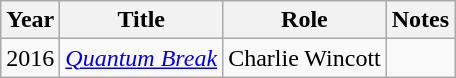<table class="wikitable">
<tr>
<th>Year</th>
<th>Title</th>
<th>Role</th>
<th>Notes</th>
</tr>
<tr>
<td>2016</td>
<td><em><a href='#'>Quantum Break</a></em></td>
<td>Charlie Wincott</td>
<td></td>
</tr>
</table>
